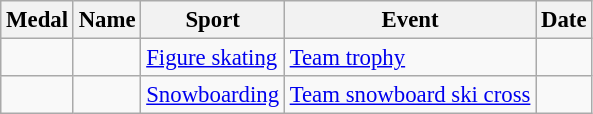<table class="wikitable sortable" style="font-size: 95%">
<tr>
<th>Medal</th>
<th>Name</th>
<th>Sport</th>
<th>Event</th>
<th>Date</th>
</tr>
<tr>
<td></td>
<td></td>
<td><a href='#'>Figure skating</a></td>
<td><a href='#'>Team trophy</a></td>
<td></td>
</tr>
<tr>
<td></td>
<td></td>
<td><a href='#'>Snowboarding</a></td>
<td><a href='#'>Team snowboard ski cross</a></td>
<td></td>
</tr>
</table>
